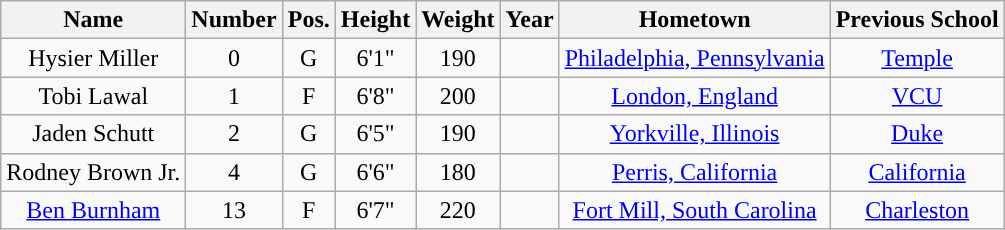<table class="wikitable sortable" style="text-align:center;">
<tr align=center>
<th>Name</th>
<th>Number</th>
<th>Pos.</th>
<th>Height</th>
<th>Weight</th>
<th>Year</th>
<th>Hometown</th>
<th>Previous School</th>
</tr>
<tr>
<td>Hysier Miller</td>
<td>0</td>
<td>G</td>
<td>6'1"</td>
<td>190</td>
<td></td>
<td><a href='#'>Philadelphia, Pennsylvania</a></td>
<td><a href='#'>Temple</a></td>
</tr>
<tr>
<td>Tobi Lawal</td>
<td>1</td>
<td>F</td>
<td>6'8"</td>
<td>200</td>
<td></td>
<td><a href='#'>London, England</a></td>
<td><a href='#'>VCU</a></td>
</tr>
<tr>
<td>Jaden Schutt</td>
<td>2</td>
<td>G</td>
<td>6'5"</td>
<td>190</td>
<td></td>
<td><a href='#'>Yorkville, Illinois</a></td>
<td><a href='#'>Duke</a></td>
</tr>
<tr>
<td>Rodney Brown Jr.</td>
<td>4</td>
<td>G</td>
<td>6'6"</td>
<td>180</td>
<td></td>
<td><a href='#'>Perris, California</a></td>
<td><a href='#'>California</a></td>
</tr>
<tr>
<td><a href='#'>Ben Burnham</a></td>
<td>13</td>
<td>F</td>
<td>6'7"</td>
<td>220</td>
<td></td>
<td><a href='#'>Fort Mill, South Carolina</a></td>
<td><a href='#'>Charleston</a></td>
</tr>
</table>
